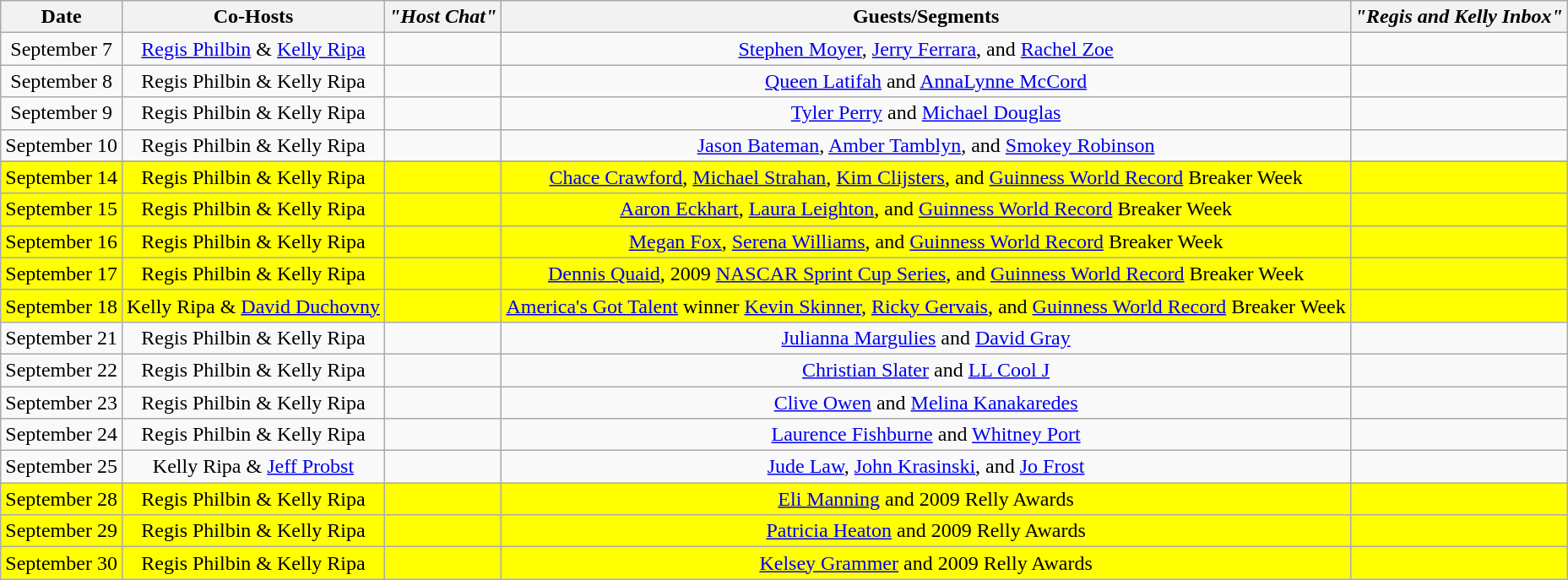<table class="wikitable sortable" border="1" style="text-align:center">
<tr>
<th>Date</th>
<th>Co-Hosts</th>
<th><em>"Host Chat"</em></th>
<th>Guests/Segments</th>
<th><em>"Regis and Kelly Inbox"</em></th>
</tr>
<tr>
<td>September 7</td>
<td><a href='#'>Regis Philbin</a> & <a href='#'>Kelly Ripa</a></td>
<td></td>
<td><a href='#'>Stephen Moyer</a>, <a href='#'>Jerry Ferrara</a>, and <a href='#'>Rachel Zoe</a></td>
<td></td>
</tr>
<tr>
<td>September 8</td>
<td>Regis Philbin & Kelly Ripa</td>
<td></td>
<td><a href='#'>Queen Latifah</a> and <a href='#'>AnnaLynne McCord</a></td>
<td></td>
</tr>
<tr>
<td>September 9</td>
<td>Regis Philbin & Kelly Ripa</td>
<td></td>
<td><a href='#'>Tyler Perry</a> and <a href='#'>Michael Douglas</a></td>
<td></td>
</tr>
<tr>
<td>September 10</td>
<td>Regis Philbin & Kelly Ripa</td>
<td></td>
<td><a href='#'>Jason Bateman</a>, <a href='#'>Amber Tamblyn</a>, and <a href='#'>Smokey Robinson</a></td>
<td></td>
</tr>
<tr>
</tr>
<tr bgcolor=yellow>
<td>September 14</td>
<td>Regis Philbin & Kelly Ripa</td>
<td></td>
<td><a href='#'>Chace Crawford</a>, <a href='#'>Michael Strahan</a>, <a href='#'>Kim Clijsters</a>, and <a href='#'>Guinness World Record</a> Breaker Week</td>
<td></td>
</tr>
<tr bgcolor=yellow>
<td>September 15</td>
<td>Regis Philbin & Kelly Ripa</td>
<td></td>
<td><a href='#'>Aaron Eckhart</a>, <a href='#'>Laura Leighton</a>, and <a href='#'>Guinness World Record</a> Breaker Week</td>
<td></td>
</tr>
<tr bgcolor=yellow>
<td>September 16</td>
<td>Regis Philbin & Kelly Ripa</td>
<td></td>
<td><a href='#'>Megan Fox</a>, <a href='#'>Serena Williams</a>, and <a href='#'>Guinness World Record</a> Breaker Week</td>
<td></td>
</tr>
<tr bgcolor=yellow>
<td>September 17</td>
<td>Regis Philbin & Kelly Ripa</td>
<td></td>
<td><a href='#'>Dennis Quaid</a>, 2009 <a href='#'>NASCAR Sprint Cup Series</a>, and <a href='#'>Guinness World Record</a> Breaker Week</td>
<td></td>
</tr>
<tr bgcolor=yellow>
<td>September 18</td>
<td>Kelly Ripa & <a href='#'>David Duchovny</a></td>
<td></td>
<td><a href='#'>America's Got Talent</a> winner <a href='#'>Kevin Skinner</a>, <a href='#'>Ricky Gervais</a>, and <a href='#'>Guinness World Record</a> Breaker Week</td>
<td></td>
</tr>
<tr>
<td>September 21</td>
<td>Regis Philbin & Kelly Ripa</td>
<td></td>
<td><a href='#'>Julianna Margulies</a> and <a href='#'>David Gray</a></td>
<td></td>
</tr>
<tr>
<td>September 22</td>
<td>Regis Philbin & Kelly Ripa</td>
<td></td>
<td><a href='#'>Christian Slater</a> and <a href='#'>LL Cool J</a></td>
<td></td>
</tr>
<tr>
<td>September 23</td>
<td>Regis Philbin & Kelly Ripa</td>
<td></td>
<td><a href='#'>Clive Owen</a> and <a href='#'>Melina Kanakaredes</a></td>
<td></td>
</tr>
<tr>
<td>September 24</td>
<td>Regis Philbin & Kelly Ripa</td>
<td></td>
<td><a href='#'>Laurence Fishburne</a> and <a href='#'>Whitney Port</a></td>
<td></td>
</tr>
<tr>
<td>September 25</td>
<td>Kelly Ripa & <a href='#'>Jeff Probst</a></td>
<td></td>
<td><a href='#'>Jude Law</a>, <a href='#'>John Krasinski</a>, and <a href='#'>Jo Frost</a></td>
<td></td>
</tr>
<tr bgcolor=yellow>
<td>September 28</td>
<td>Regis Philbin & Kelly Ripa</td>
<td></td>
<td><a href='#'>Eli Manning</a> and 2009 Relly Awards</td>
<td></td>
</tr>
<tr bgcolor=yellow>
<td>September 29</td>
<td>Regis Philbin & Kelly Ripa</td>
<td></td>
<td><a href='#'>Patricia Heaton</a> and 2009 Relly Awards</td>
<td></td>
</tr>
<tr bgcolor=yellow>
<td>September 30</td>
<td>Regis Philbin & Kelly Ripa</td>
<td></td>
<td><a href='#'>Kelsey Grammer</a> and 2009 Relly Awards</td>
<td></td>
</tr>
</table>
